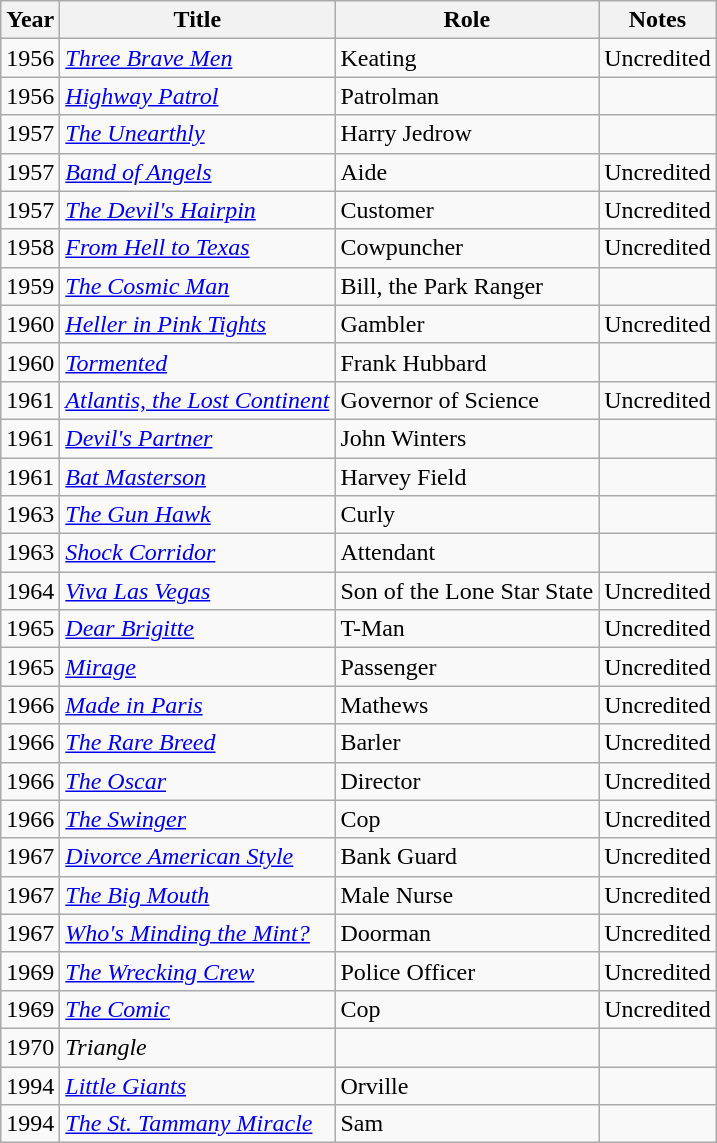<table class="wikitable">
<tr>
<th>Year</th>
<th>Title</th>
<th>Role</th>
<th>Notes</th>
</tr>
<tr>
<td>1956</td>
<td><em><a href='#'>Three Brave Men</a></em></td>
<td>Keating</td>
<td>Uncredited</td>
</tr>
<tr>
<td>1956</td>
<td><em><a href='#'>Highway Patrol</a></em></td>
<td>Patrolman</td>
</tr>
<tr>
<td>1957</td>
<td><em><a href='#'>The Unearthly</a></em></td>
<td>Harry Jedrow</td>
<td></td>
</tr>
<tr>
<td>1957</td>
<td><em><a href='#'>Band of Angels</a></em></td>
<td>Aide</td>
<td>Uncredited</td>
</tr>
<tr>
<td>1957</td>
<td><em><a href='#'>The Devil's Hairpin</a></em></td>
<td>Customer</td>
<td>Uncredited</td>
</tr>
<tr>
<td>1958</td>
<td><em><a href='#'>From Hell to Texas</a></em></td>
<td>Cowpuncher</td>
<td>Uncredited</td>
</tr>
<tr>
<td>1959</td>
<td><em><a href='#'>The Cosmic Man</a></em></td>
<td>Bill, the Park Ranger</td>
<td></td>
</tr>
<tr>
<td>1960</td>
<td><em><a href='#'>Heller in Pink Tights</a></em></td>
<td>Gambler</td>
<td>Uncredited</td>
</tr>
<tr>
<td>1960</td>
<td><em><a href='#'>Tormented</a></em></td>
<td>Frank Hubbard</td>
<td></td>
</tr>
<tr>
<td>1961</td>
<td><em><a href='#'>Atlantis, the Lost Continent</a></em></td>
<td>Governor of Science</td>
<td>Uncredited</td>
</tr>
<tr>
<td>1961</td>
<td><em><a href='#'>Devil's Partner</a></em></td>
<td>John Winters</td>
<td></td>
</tr>
<tr>
<td>1961</td>
<td><em><a href='#'>Bat Masterson</a></em></td>
<td>Harvey Field</td>
<td></td>
</tr>
<tr>
<td>1963</td>
<td><em><a href='#'>The Gun Hawk</a></em></td>
<td>Curly</td>
<td></td>
</tr>
<tr>
<td>1963</td>
<td><em><a href='#'>Shock Corridor</a></em></td>
<td>Attendant</td>
<td></td>
</tr>
<tr>
<td>1964</td>
<td><em><a href='#'>Viva Las Vegas</a></em></td>
<td>Son of the Lone Star State</td>
<td>Uncredited</td>
</tr>
<tr>
<td>1965</td>
<td><em><a href='#'>Dear Brigitte</a></em></td>
<td>T-Man</td>
<td>Uncredited</td>
</tr>
<tr>
<td>1965</td>
<td><em><a href='#'>Mirage</a></em></td>
<td>Passenger</td>
<td>Uncredited</td>
</tr>
<tr>
<td>1966</td>
<td><em><a href='#'>Made in Paris</a></em></td>
<td>Mathews</td>
<td>Uncredited</td>
</tr>
<tr>
<td>1966</td>
<td><em><a href='#'>The Rare Breed</a></em></td>
<td>Barler</td>
<td>Uncredited</td>
</tr>
<tr>
<td>1966</td>
<td><em><a href='#'>The Oscar</a></em></td>
<td>Director</td>
<td>Uncredited</td>
</tr>
<tr>
<td>1966</td>
<td><em><a href='#'>The Swinger</a></em></td>
<td>Cop</td>
<td>Uncredited</td>
</tr>
<tr>
<td>1967</td>
<td><em><a href='#'>Divorce American Style</a></em></td>
<td>Bank Guard</td>
<td>Uncredited</td>
</tr>
<tr>
<td>1967</td>
<td><em><a href='#'>The Big Mouth</a></em></td>
<td>Male Nurse</td>
<td>Uncredited</td>
</tr>
<tr>
<td>1967</td>
<td><em><a href='#'>Who's Minding the Mint?</a></em></td>
<td>Doorman</td>
<td>Uncredited</td>
</tr>
<tr>
<td>1969</td>
<td><em><a href='#'>The Wrecking Crew</a></em></td>
<td>Police Officer</td>
<td>Uncredited</td>
</tr>
<tr>
<td>1969</td>
<td><em><a href='#'>The Comic</a></em></td>
<td>Cop</td>
<td>Uncredited</td>
</tr>
<tr>
<td>1970</td>
<td><em>Triangle</em></td>
<td></td>
<td></td>
</tr>
<tr>
<td>1994</td>
<td><em><a href='#'>Little Giants</a></em></td>
<td>Orville</td>
<td></td>
</tr>
<tr>
<td>1994</td>
<td><em><a href='#'>The St. Tammany Miracle</a></em></td>
<td>Sam</td>
<td></td>
</tr>
</table>
